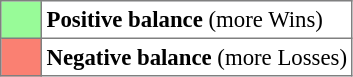<table bgcolor="#f7f8ff" cellpadding="3" cellspacing="0" border="1" style="font-size: 95%; border: gray solid 1px; border-collapse: collapse;text-align:center;">
<tr>
<td style="background: PaleGreen;"  width="20"></td>
<td bgcolor="#ffffff" align="left"><strong>Positive balance</strong> (more Wins)</td>
</tr>
<tr>
<td style="background: Salmon;" width="20"></td>
<td bgcolor="#ffffff" align="left"><strong>Negative balance</strong> (more Losses)</td>
</tr>
</table>
